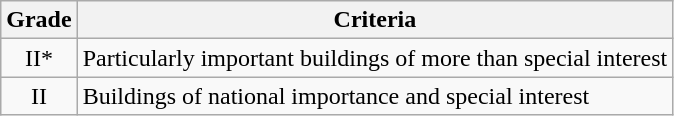<table class="wikitable">
<tr>
<th>Grade</th>
<th>Criteria</th>
</tr>
<tr>
<td align="center" >II*</td>
<td>Particularly important buildings of more than special interest</td>
</tr>
<tr>
<td align="center" >II</td>
<td>Buildings of national importance and special interest</td>
</tr>
</table>
